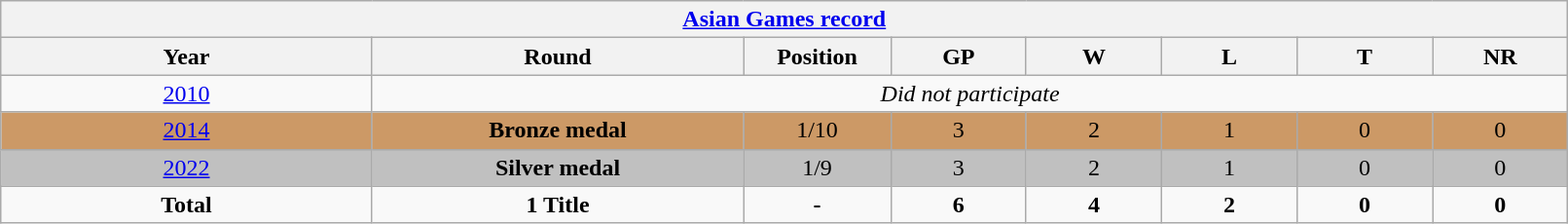<table class="wikitable" style="text-align: center; width:85%">
<tr>
<th colspan=10><a href='#'>Asian Games record</a></th>
</tr>
<tr>
<th width=150>Year</th>
<th width=150>Round</th>
<th width=50>Position</th>
<th width=50>GP</th>
<th width=50>W</th>
<th width=50>L</th>
<th width=50>T</th>
<th width=50>NR</th>
</tr>
<tr>
<td> <a href='#'>2010</a></td>
<td colspan=7><em>Did not participate</em></td>
</tr>
<tr bgcolor=#cc9966>
<td> <a href='#'>2014</a></td>
<td><strong>Bronze medal</strong></td>
<td>1/10</td>
<td>3</td>
<td>2</td>
<td>1</td>
<td>0</td>
<td>0</td>
</tr>
<tr style="background:silver;">
<td> <a href='#'>2022</a></td>
<td><strong>Silver medal</strong></td>
<td>1/9</td>
<td>3</td>
<td>2</td>
<td>1</td>
<td>0</td>
<td>0</td>
</tr>
<tr>
<td><strong>Total</strong></td>
<td><strong>1 Title</strong></td>
<td><strong>-</strong></td>
<td><strong>6</strong></td>
<td><strong>4</strong></td>
<td><strong>2</strong></td>
<td><strong>0</strong></td>
<td><strong>0</strong></td>
</tr>
</table>
